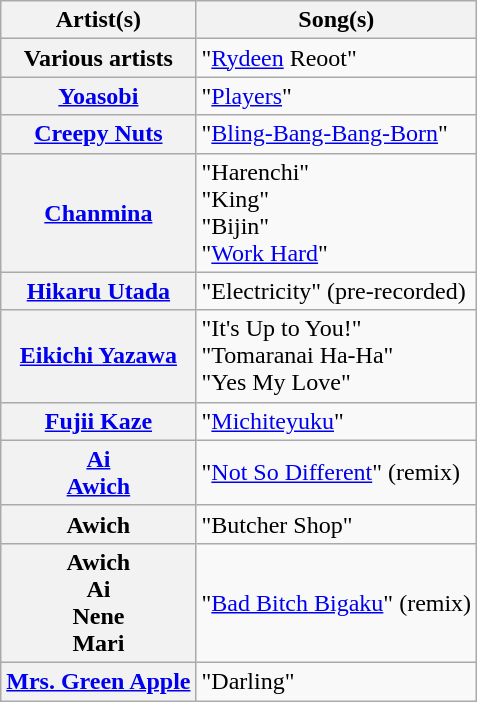<table class="wikitable plainrowheaders">
<tr>
<th scope="col">Artist(s)</th>
<th scope="col">Song(s)</th>
</tr>
<tr>
<th scope="row">Various artists</th>
<td>"<a href='#'>Rydeen</a> Reoot"</td>
</tr>
<tr>
<th scope="row"><a href='#'>Yoasobi</a></th>
<td>"<a href='#'>Players</a>"</td>
</tr>
<tr>
<th scope="row"><a href='#'>Creepy Nuts</a></th>
<td>"<a href='#'>Bling-Bang-Bang-Born</a>"</td>
</tr>
<tr>
<th scope="row"><a href='#'>Chanmina</a></th>
<td>"Harenchi"<br>"King"<br>"Bijin"<br>"<a href='#'>Work Hard</a>"</td>
</tr>
<tr>
<th scope="row"><a href='#'>Hikaru Utada</a></th>
<td>"Electricity" (pre-recorded)</td>
</tr>
<tr>
<th scope="row"><a href='#'>Eikichi Yazawa</a></th>
<td>"It's Up to You!"<br>"Tomaranai Ha-Ha"<br>"Yes My Love"</td>
</tr>
<tr>
<th scope="row"><a href='#'>Fujii Kaze</a></th>
<td>"<a href='#'>Michiteyuku</a>"</td>
</tr>
<tr>
<th scope="row"><a href='#'>Ai</a><br><a href='#'>Awich</a></th>
<td>"<a href='#'>Not So Different</a>" (remix)</td>
</tr>
<tr>
<th scope="row">Awich</th>
<td>"Butcher Shop"</td>
</tr>
<tr>
<th scope="row">Awich<br>Ai<br>Nene<br>Mari</th>
<td>"<a href='#'>Bad Bitch Bigaku</a>" (remix)</td>
</tr>
<tr>
<th scope="row"><a href='#'>Mrs. Green Apple</a></th>
<td>"Darling"</td>
</tr>
</table>
